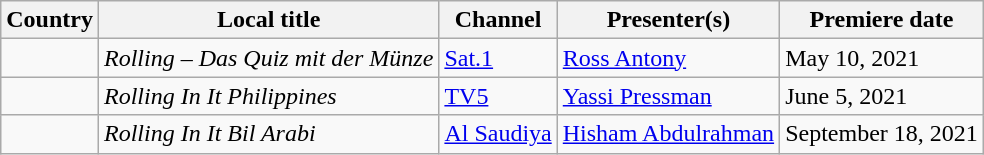<table class="wikitable" style="text-align:left;">
<tr>
<th scope="col">Country</th>
<th scope="col">Local title</th>
<th scope="col">Channel</th>
<th scope="col">Presenter(s)</th>
<th scope="col">Premiere date</th>
</tr>
<tr>
<td></td>
<td><em>Rolling – Das Quiz mit der Münze</em></td>
<td><a href='#'>Sat.1</a></td>
<td><a href='#'>Ross Antony</a></td>
<td>May 10, 2021</td>
</tr>
<tr>
<td></td>
<td><em>Rolling In It Philippines</em></td>
<td><a href='#'>TV5</a></td>
<td><a href='#'>Yassi Pressman</a></td>
<td>June 5, 2021</td>
</tr>
<tr>
<td></td>
<td><em>Rolling In It Bil Arabi</em></td>
<td><a href='#'>Al Saudiya</a></td>
<td><a href='#'>Hisham Abdulrahman</a></td>
<td>September 18, 2021</td>
</tr>
</table>
